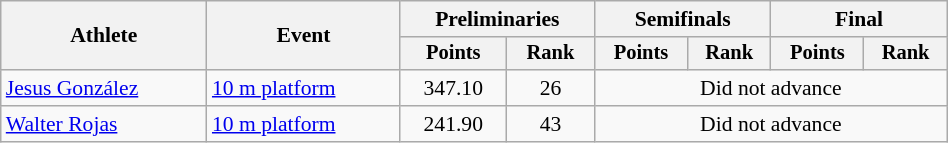<table class="wikitable" style="text-align:center; font-size:90%; width:50%;">
<tr>
<th rowspan=2>Athlete</th>
<th rowspan=2>Event</th>
<th colspan=2>Preliminaries</th>
<th colspan=2>Semifinals</th>
<th colspan=2>Final</th>
</tr>
<tr style="font-size:95%">
<th>Points</th>
<th>Rank</th>
<th>Points</th>
<th>Rank</th>
<th>Points</th>
<th>Rank</th>
</tr>
<tr>
<td align=left><a href='#'>Jesus González</a></td>
<td align=left><a href='#'>10 m platform</a></td>
<td>347.10</td>
<td>26</td>
<td colspan=4>Did not advance</td>
</tr>
<tr>
<td align=left><a href='#'>Walter Rojas</a></td>
<td align=left><a href='#'>10 m platform</a></td>
<td>241.90</td>
<td>43</td>
<td colspan=4>Did not advance</td>
</tr>
</table>
